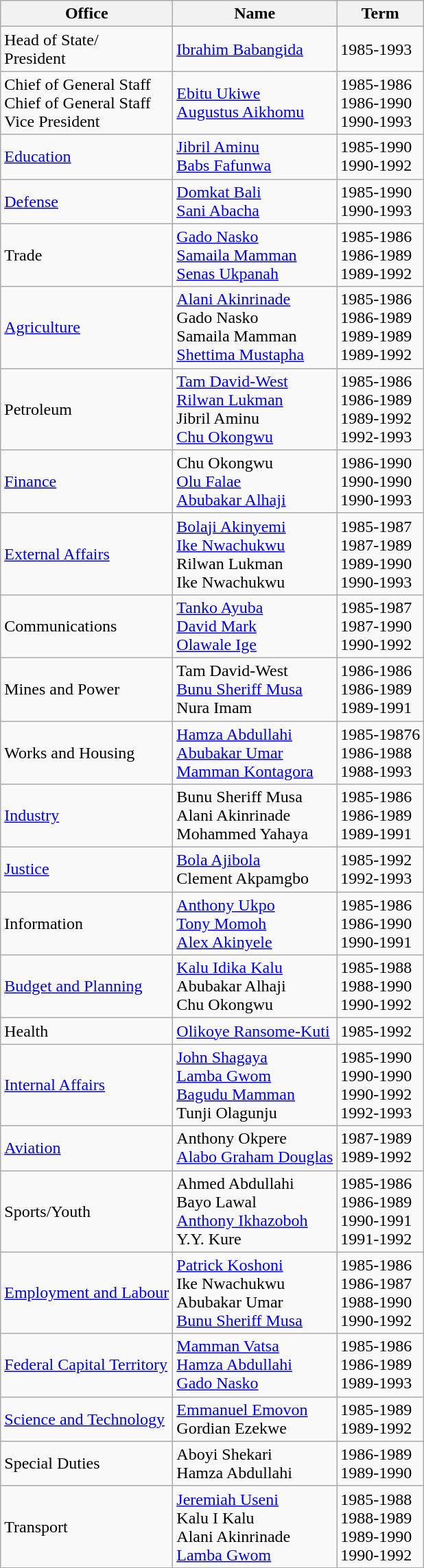<table class="wikitable">
<tr>
<th>Office</th>
<th>Name</th>
<th>Term</th>
</tr>
<tr>
<td>Head of State/<br>President</td>
<td><a href='#'>Ibrahim Babangida</a></td>
<td>1985-1993<br></td>
</tr>
<tr>
<td>Chief of General Staff<br>Chief of General Staff<br>Vice President</td>
<td><a href='#'>Ebitu Ukiwe</a><br><a href='#'>Augustus Aikhomu</a></td>
<td>1985-1986<br>1986-1990<br>1990-1993</td>
</tr>
<tr>
<td><a href='#'>Education</a></td>
<td><a href='#'>Jibril Aminu</a><br><a href='#'>Babs Fafunwa</a></td>
<td>1985-1990<br>1990-1992</td>
</tr>
<tr>
<td><a href='#'>Defense</a></td>
<td><a href='#'>Domkat Bali</a><br><a href='#'>Sani Abacha</a></td>
<td>1985-1990<br>1990-1993</td>
</tr>
<tr>
<td>Trade</td>
<td><a href='#'>Gado Nasko</a><br><a href='#'>Samaila Mamman</a><br><a href='#'>Senas Ukpanah</a></td>
<td>1985-1986<br>1986-1989<br>1989-1992</td>
</tr>
<tr>
<td><a href='#'>Agriculture</a></td>
<td><a href='#'>Alani Akinrinade</a><br>Gado Nasko<br>Samaila Mamman<br><a href='#'>Shettima Mustapha</a></td>
<td>1985-1986<br>1986-1989<br>1989-1989<br>1989-1992</td>
</tr>
<tr>
<td>Petroleum</td>
<td><a href='#'>Tam David-West</a><br><a href='#'>Rilwan Lukman</a><br>Jibril Aminu<br><a href='#'>Chu Okongwu</a></td>
<td>1985-1986<br>1986-1989<br>1989-1992<br>1992-1993</td>
</tr>
<tr>
<td><a href='#'>Finance</a></td>
<td>Chu Okongwu<br><a href='#'>Olu Falae</a><br><a href='#'>Abubakar Alhaji</a></td>
<td>1986-1990<br>1990-1990<br>1990-1993</td>
</tr>
<tr>
<td><a href='#'>External Affairs</a></td>
<td><a href='#'>Bolaji Akinyemi</a><br><a href='#'>Ike Nwachukwu</a><br>Rilwan Lukman<br>Ike Nwachukwu</td>
<td>1985-1987<br>1987-1989<br>1989-1990<br>1990-1993</td>
</tr>
<tr>
<td>Communications</td>
<td><a href='#'>Tanko Ayuba</a><br><a href='#'>David Mark</a><br><a href='#'>Olawale Ige</a></td>
<td>1985-1987<br>1987-1990<br>1990-1992</td>
</tr>
<tr>
<td>Mines and Power</td>
<td>Tam David-West<br><a href='#'>Bunu Sheriff Musa</a><br>Nura Imam</td>
<td>1986-1986<br>1986-1989<br>1989-1991</td>
</tr>
<tr>
<td>Works and Housing</td>
<td><a href='#'>Hamza Abdullahi</a><br><a href='#'>Abubakar Umar</a><br><a href='#'>Mamman Kontagora</a>
<br></td>
<td>1985-19876<br>1986-1988<br>1988-1993</td>
</tr>
<tr>
<td><a href='#'>Industry</a></td>
<td>Bunu Sheriff Musa<br>Alani Akinrinade<br>Mohammed Yahaya</td>
<td>1985-1986<br>1986-1989<br>1989-1991</td>
</tr>
<tr>
<td><a href='#'>Justice</a></td>
<td><a href='#'>Bola Ajibola</a><br>Clement Akpamgbo</td>
<td>1985-1992<br>1992-1993</td>
</tr>
<tr>
<td>Information</td>
<td><a href='#'>Anthony Ukpo</a><br><a href='#'>Tony Momoh</a><br><a href='#'>Alex Akinyele</a></td>
<td>1985-1986<br>1986-1990<br>1990-1991</td>
</tr>
<tr>
<td><a href='#'>Budget and Planning</a></td>
<td><a href='#'>Kalu Idika Kalu</a><br>Abubakar Alhaji<br>Chu Okongwu</td>
<td>1985-1988<br>1988-1990<br>1990-1992
<br></td>
</tr>
<tr>
<td>Health</td>
<td><a href='#'>Olikoye Ransome-Kuti</a></td>
<td>1985-1992</td>
</tr>
<tr>
<td><a href='#'>Internal Affairs</a></td>
<td><a href='#'>John Shagaya</a><br><a href='#'>Lamba Gwom</a><br><a href='#'>Bagudu Mamman</a><br>Tunji Olagunju</td>
<td>1985-1990<br>1990-1990<br>1990-1992<br>1992-1993</td>
</tr>
<tr>
<td><a href='#'>Aviation</a></td>
<td>Anthony Okpere<br><a href='#'>Alabo Graham Douglas</a></td>
<td>1987-1989<br>1989-1992</td>
</tr>
<tr>
<td>Sports/Youth</td>
<td>Ahmed Abdullahi<br>Bayo Lawal<br><a href='#'>Anthony Ikhazoboh</a><br>Y.Y. Kure</td>
<td>1985-1986<br>1986-1989<br>1990-1991<br>1991-1992</td>
</tr>
<tr>
<td><a href='#'>Employment and Labour</a></td>
<td><a href='#'>Patrick Koshoni</a><br>Ike Nwachukwu<br>Abubakar Umar<br><a href='#'>Bunu Sheriff Musa</a></td>
<td>1985-1986<br>1986-1987<br>1988-1990<br>1990-1992</td>
</tr>
<tr>
<td><a href='#'>Federal Capital Territory</a></td>
<td><a href='#'>Mamman Vatsa</a><br><a href='#'>Hamza Abdullahi</a><br><a href='#'>Gado Nasko</a></td>
<td>1985-1986<br>1986-1989<br>1989-1993</td>
</tr>
<tr>
<td><a href='#'>Science and Technology</a></td>
<td><a href='#'>Emmanuel Emovon</a><br>Gordian Ezekwe</td>
<td>1985-1989<br>1989-1992</td>
</tr>
<tr>
<td>Special Duties</td>
<td>Aboyi Shekari<br>Hamza Abdullahi</td>
<td>1986-1989<br>1989-1990</td>
</tr>
<tr>
<td>Transport</td>
<td><a href='#'>Jeremiah Useni</a><br>Kalu I Kalu<br>Alani Akinrinade<br><a href='#'>Lamba Gwom</a></td>
<td>1985-1988<br>1988-1989<br>1989-1990<br>1990-1992</td>
</tr>
</table>
